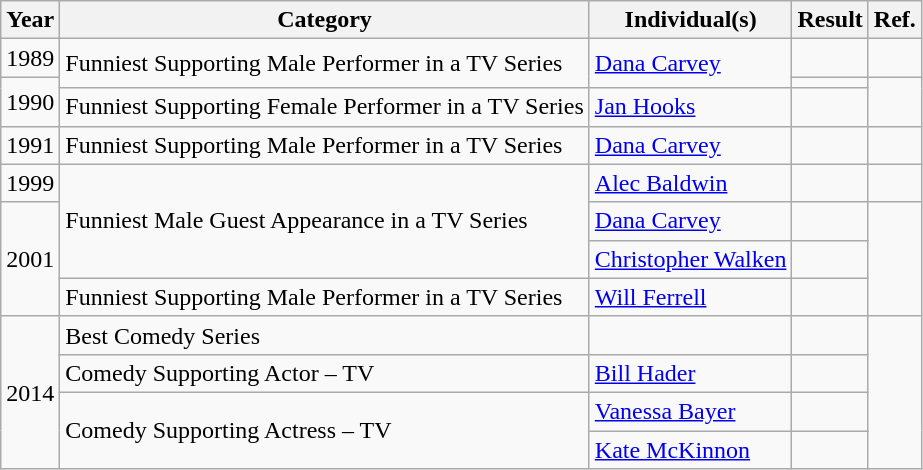<table class="wikitable">
<tr>
<th>Year</th>
<th>Category</th>
<th>Individual(s)</th>
<th>Result</th>
<th>Ref.</th>
</tr>
<tr>
<td>1989</td>
<td rowspan="2">Funniest Supporting Male Performer in a TV Series</td>
<td rowspan="2"><a href='#'>Dana Carvey</a></td>
<td></td>
<td align="center"></td>
</tr>
<tr>
<td rowspan="2">1990</td>
<td></td>
<td rowspan="2" align="center"></td>
</tr>
<tr>
<td>Funniest Supporting Female Performer in a TV Series</td>
<td><a href='#'>Jan Hooks</a></td>
<td></td>
</tr>
<tr>
<td>1991</td>
<td>Funniest Supporting Male Performer in a TV Series</td>
<td><a href='#'>Dana Carvey</a></td>
<td></td>
<td align="center"></td>
</tr>
<tr>
<td>1999</td>
<td rowspan="3">Funniest Male Guest Appearance in a TV Series</td>
<td><a href='#'>Alec Baldwin</a></td>
<td></td>
<td align="center"></td>
</tr>
<tr>
<td rowspan="3">2001</td>
<td><a href='#'>Dana Carvey</a></td>
<td></td>
<td rowspan="3" align="center"></td>
</tr>
<tr>
<td><a href='#'>Christopher Walken</a></td>
<td></td>
</tr>
<tr>
<td>Funniest Supporting Male Performer in a TV Series</td>
<td><a href='#'>Will Ferrell</a></td>
<td></td>
</tr>
<tr>
<td rowspan="4">2014</td>
<td>Best Comedy Series</td>
<td></td>
<td></td>
<td rowspan="4" align="center"></td>
</tr>
<tr>
<td>Comedy Supporting Actor – TV</td>
<td><a href='#'>Bill Hader</a></td>
<td></td>
</tr>
<tr>
<td rowspan="2">Comedy Supporting Actress – TV</td>
<td><a href='#'>Vanessa Bayer</a></td>
<td></td>
</tr>
<tr>
<td><a href='#'>Kate McKinnon</a></td>
<td></td>
</tr>
</table>
